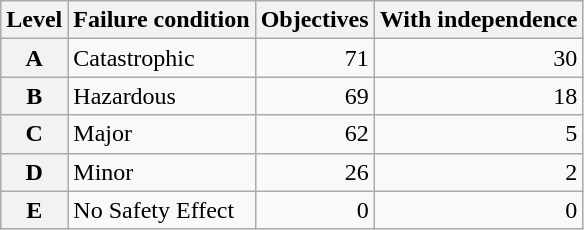<table class="wikitable">
<tr>
<th>Level</th>
<th>Failure condition</th>
<th>Objectives</th>
<th>With independence</th>
</tr>
<tr>
<th>A</th>
<td>Catastrophic</td>
<td style="text-align:right;">71</td>
<td style="text-align:right;">30</td>
</tr>
<tr>
<th>B</th>
<td>Hazardous</td>
<td style="text-align:right;">69</td>
<td style="text-align:right;">18</td>
</tr>
<tr>
<th>C</th>
<td>Major</td>
<td style="text-align:right;">62</td>
<td style="text-align:right;">5</td>
</tr>
<tr>
<th>D</th>
<td>Minor</td>
<td style="text-align:right;">26</td>
<td style="text-align:right;">2</td>
</tr>
<tr>
<th>E</th>
<td>No Safety Effect</td>
<td style="text-align:right;">0</td>
<td style="text-align:right;">0</td>
</tr>
</table>
